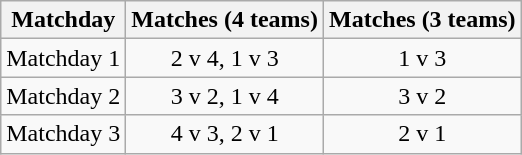<table class="wikitable" style="text-align:center">
<tr>
<th>Matchday</th>
<th>Matches (4 teams)</th>
<th>Matches (3 teams)</th>
</tr>
<tr>
<td>Matchday 1</td>
<td>2 v 4, 1 v 3</td>
<td>1 v 3</td>
</tr>
<tr>
<td>Matchday 2</td>
<td>3 v 2, 1 v 4</td>
<td>3 v 2</td>
</tr>
<tr>
<td>Matchday 3</td>
<td>4 v 3, 2 v 1</td>
<td>2 v 1</td>
</tr>
</table>
